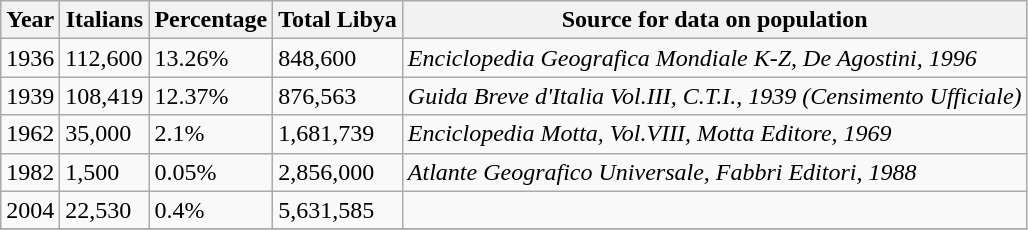<table class="wikitable">
<tr>
<th>Year</th>
<th>Italians</th>
<th>Percentage</th>
<th>Total Libya</th>
<th>Source for data on population</th>
</tr>
<tr>
<td>1936</td>
<td>112,600</td>
<td>13.26%</td>
<td>848,600</td>
<td><em>Enciclopedia Geografica Mondiale K-Z, De Agostini, 1996</em></td>
</tr>
<tr>
<td>1939</td>
<td>108,419</td>
<td>12.37%</td>
<td>876,563</td>
<td><em>Guida Breve d'Italia Vol.III, C.T.I., 1939 (Censimento Ufficiale)</em></td>
</tr>
<tr>
<td>1962</td>
<td>35,000</td>
<td>2.1%</td>
<td>1,681,739</td>
<td><em>Enciclopedia Motta, Vol.VIII, Motta Editore, 1969</em></td>
</tr>
<tr>
<td>1982</td>
<td>1,500</td>
<td>0.05%</td>
<td>2,856,000</td>
<td><em>Atlante Geografico Universale, Fabbri Editori, 1988</em></td>
</tr>
<tr>
<td>2004</td>
<td>22,530</td>
<td>0.4%</td>
<td>5,631,585</td>
<td> </td>
</tr>
<tr>
</tr>
</table>
